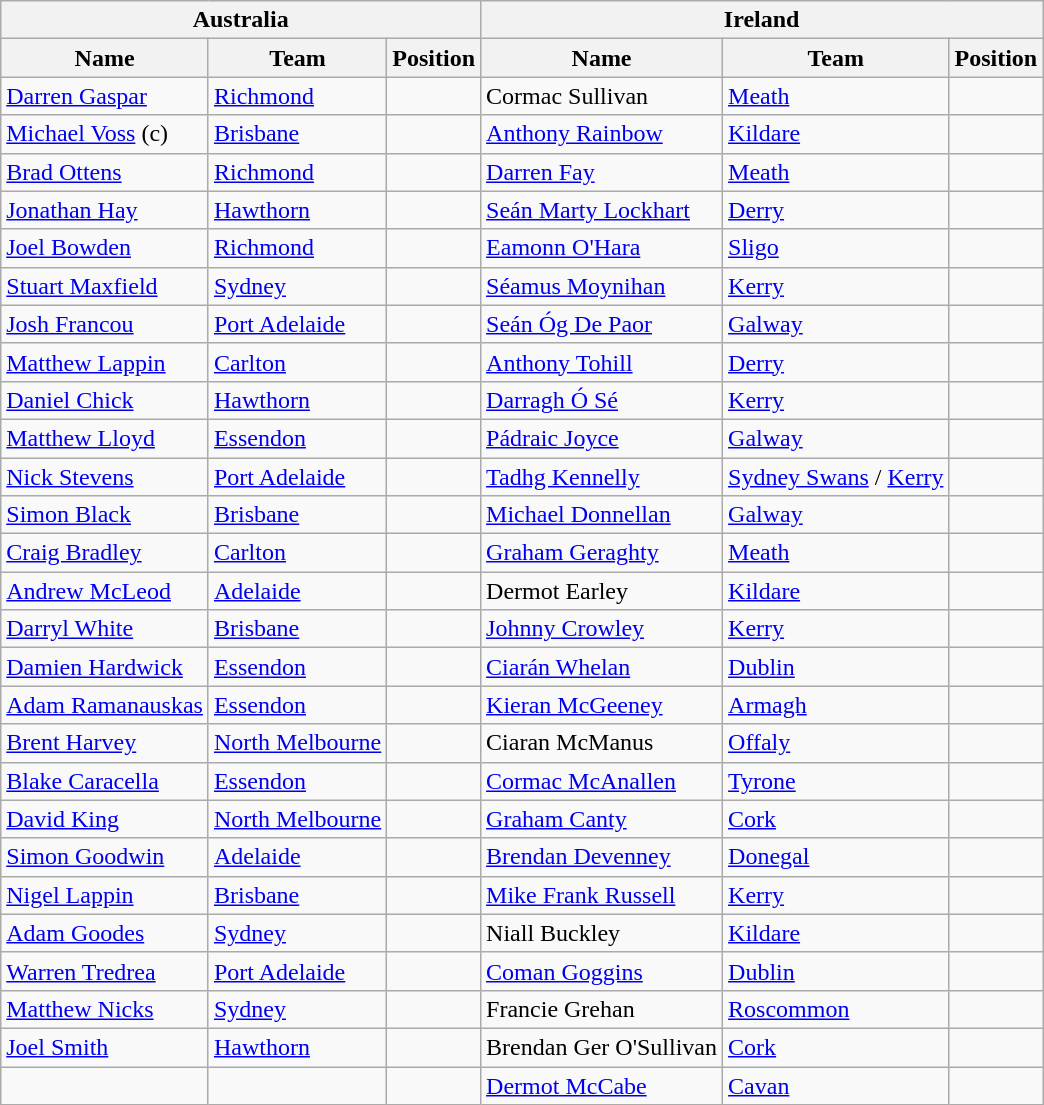<table align="center" class="wikitable">
<tr>
<th colspan="3"> Australia</th>
<th colspan="3"> Ireland</th>
</tr>
<tr>
<th>Name</th>
<th>Team</th>
<th>Position</th>
<th>Name</th>
<th>Team</th>
<th>Position</th>
</tr>
<tr>
<td><a href='#'>Darren Gaspar</a></td>
<td><a href='#'>Richmond</a></td>
<td></td>
<td>Cormac Sullivan</td>
<td><a href='#'>Meath</a></td>
<td></td>
</tr>
<tr>
<td><a href='#'>Michael Voss</a> (c)</td>
<td><a href='#'>Brisbane</a></td>
<td></td>
<td><a href='#'>Anthony Rainbow</a></td>
<td><a href='#'>Kildare</a></td>
<td></td>
</tr>
<tr>
<td><a href='#'>Brad Ottens</a></td>
<td><a href='#'>Richmond</a></td>
<td></td>
<td><a href='#'>Darren Fay</a></td>
<td><a href='#'>Meath</a></td>
<td></td>
</tr>
<tr>
<td><a href='#'>Jonathan Hay</a></td>
<td><a href='#'>Hawthorn</a></td>
<td></td>
<td><a href='#'>Seán Marty Lockhart</a></td>
<td><a href='#'>Derry</a></td>
<td></td>
</tr>
<tr>
<td><a href='#'>Joel Bowden</a></td>
<td><a href='#'>Richmond</a></td>
<td></td>
<td><a href='#'>Eamonn O'Hara</a></td>
<td><a href='#'>Sligo</a></td>
<td></td>
</tr>
<tr>
<td><a href='#'>Stuart Maxfield</a></td>
<td><a href='#'>Sydney</a></td>
<td></td>
<td><a href='#'>Séamus Moynihan</a></td>
<td><a href='#'>Kerry</a></td>
<td></td>
</tr>
<tr>
<td><a href='#'>Josh Francou</a></td>
<td><a href='#'>Port Adelaide</a></td>
<td></td>
<td><a href='#'>Seán Óg De Paor</a></td>
<td><a href='#'>Galway</a></td>
<td></td>
</tr>
<tr>
<td><a href='#'>Matthew Lappin</a></td>
<td><a href='#'>Carlton</a></td>
<td></td>
<td><a href='#'>Anthony Tohill</a></td>
<td><a href='#'>Derry</a></td>
<td></td>
</tr>
<tr>
<td><a href='#'>Daniel Chick</a></td>
<td><a href='#'>Hawthorn</a></td>
<td></td>
<td><a href='#'>Darragh Ó Sé</a></td>
<td><a href='#'>Kerry</a></td>
<td></td>
</tr>
<tr>
<td><a href='#'>Matthew Lloyd</a></td>
<td><a href='#'>Essendon</a></td>
<td></td>
<td><a href='#'>Pádraic Joyce</a></td>
<td><a href='#'>Galway</a></td>
<td></td>
</tr>
<tr>
<td><a href='#'>Nick Stevens</a></td>
<td><a href='#'>Port Adelaide</a></td>
<td></td>
<td><a href='#'>Tadhg Kennelly</a></td>
<td><a href='#'>Sydney Swans</a> / <a href='#'>Kerry</a></td>
<td></td>
</tr>
<tr>
<td><a href='#'>Simon Black</a></td>
<td><a href='#'>Brisbane</a></td>
<td></td>
<td><a href='#'>Michael Donnellan</a></td>
<td><a href='#'>Galway</a></td>
<td></td>
</tr>
<tr>
<td><a href='#'>Craig Bradley</a></td>
<td><a href='#'>Carlton</a></td>
<td></td>
<td><a href='#'>Graham Geraghty</a></td>
<td><a href='#'>Meath</a></td>
<td></td>
</tr>
<tr>
<td><a href='#'>Andrew McLeod</a></td>
<td><a href='#'>Adelaide</a></td>
<td></td>
<td>Dermot Earley</td>
<td><a href='#'>Kildare</a></td>
<td></td>
</tr>
<tr>
<td><a href='#'>Darryl White</a></td>
<td><a href='#'>Brisbane</a></td>
<td></td>
<td><a href='#'>Johnny Crowley</a></td>
<td><a href='#'>Kerry</a></td>
<td></td>
</tr>
<tr>
<td><a href='#'>Damien Hardwick</a></td>
<td><a href='#'>Essendon</a></td>
<td></td>
<td><a href='#'>Ciarán Whelan</a></td>
<td><a href='#'>Dublin</a></td>
<td></td>
</tr>
<tr>
<td><a href='#'>Adam Ramanauskas</a></td>
<td><a href='#'>Essendon</a></td>
<td></td>
<td><a href='#'>Kieran McGeeney</a></td>
<td><a href='#'>Armagh</a></td>
<td></td>
</tr>
<tr>
<td><a href='#'>Brent Harvey</a></td>
<td><a href='#'>North Melbourne</a></td>
<td></td>
<td>Ciaran McManus</td>
<td><a href='#'>Offaly</a></td>
<td></td>
</tr>
<tr>
<td><a href='#'>Blake Caracella</a></td>
<td><a href='#'>Essendon</a></td>
<td></td>
<td><a href='#'>Cormac McAnallen</a></td>
<td><a href='#'>Tyrone</a></td>
<td></td>
</tr>
<tr>
<td><a href='#'>David King</a></td>
<td><a href='#'>North Melbourne</a></td>
<td></td>
<td><a href='#'>Graham Canty</a></td>
<td><a href='#'>Cork</a></td>
<td></td>
</tr>
<tr>
<td><a href='#'>Simon Goodwin</a></td>
<td><a href='#'>Adelaide</a></td>
<td></td>
<td><a href='#'>Brendan Devenney</a></td>
<td><a href='#'>Donegal</a></td>
<td></td>
</tr>
<tr>
<td><a href='#'>Nigel Lappin</a></td>
<td><a href='#'>Brisbane</a></td>
<td></td>
<td><a href='#'>Mike Frank Russell</a></td>
<td><a href='#'>Kerry</a></td>
<td></td>
</tr>
<tr>
<td><a href='#'>Adam Goodes</a></td>
<td><a href='#'>Sydney</a></td>
<td></td>
<td>Niall Buckley</td>
<td><a href='#'>Kildare</a></td>
<td></td>
</tr>
<tr>
<td><a href='#'>Warren Tredrea</a></td>
<td><a href='#'>Port Adelaide</a></td>
<td></td>
<td><a href='#'>Coman Goggins</a></td>
<td><a href='#'>Dublin</a></td>
<td></td>
</tr>
<tr>
<td><a href='#'>Matthew Nicks</a></td>
<td><a href='#'>Sydney</a></td>
<td></td>
<td>Francie Grehan</td>
<td><a href='#'>Roscommon</a></td>
<td></td>
</tr>
<tr>
<td><a href='#'>Joel Smith</a></td>
<td><a href='#'>Hawthorn</a></td>
<td></td>
<td>Brendan Ger O'Sullivan</td>
<td><a href='#'>Cork</a></td>
<td></td>
</tr>
<tr>
<td></td>
<td></td>
<td></td>
<td><a href='#'>Dermot McCabe</a></td>
<td><a href='#'>Cavan</a></td>
<td></td>
</tr>
</table>
